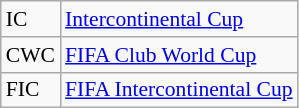<table class="wikitable" style="font-size:90%;">
<tr>
<td>IC</td>
<td><a href='#'>Intercontinental Cup</a></td>
</tr>
<tr>
<td>CWC</td>
<td><a href='#'>FIFA Club World Cup</a></td>
</tr>
<tr>
<td>FIC</td>
<td><a href='#'>FIFA Intercontinental Cup</a></td>
</tr>
</table>
